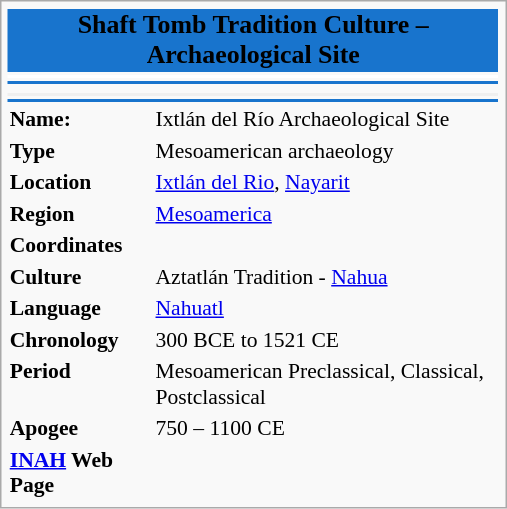<table class="infobox" style="font-size:90%; text-align:left; width:23.5em">
<tr>
<td colspan="3" bgcolor=#1874CD style="text-align: center; font-size: larger;"><span><strong>Shaft Tomb Tradition Culture – Archaeological Site</strong></span></td>
</tr>
<tr style="vertical-align: top; text-align: center;">
<td colspan=3 bgcolor="#FFFFFF" align="center"></td>
</tr>
<tr>
<td colspan="2" bgcolor=#1874CD></td>
</tr>
<tr>
<td colspan=2></td>
</tr>
<tr>
<td style="background:#efefef;"align="center" colspan="2"></td>
</tr>
<tr>
<td colspan="2" bgcolor=#1874CD></td>
</tr>
<tr>
<td><strong>Name:</strong></td>
<td><span> Ixtlán del Río Archaeological Site</span></td>
</tr>
<tr>
<td><strong>Type</strong></td>
<td>Mesoamerican archaeology</td>
</tr>
<tr>
<td><strong>Location</strong></td>
<td><a href='#'>Ixtlán del Rio</a>, <a href='#'>Nayarit</a> <br></td>
</tr>
<tr>
<td><strong>Region</strong></td>
<td><a href='#'>Mesoamerica</a></td>
</tr>
<tr>
<td><strong>Coordinates</strong></td>
<td></td>
</tr>
<tr>
<td><strong>Culture</strong></td>
<td>Aztatlán Tradition - <a href='#'>Nahua</a></td>
</tr>
<tr>
<td><strong>Language</strong></td>
<td><a href='#'>Nahuatl</a></td>
</tr>
<tr>
<td><strong>Chronology</strong></td>
<td>300 BCE to 1521 CE</td>
</tr>
<tr>
<td><strong>Period</strong></td>
<td>Mesoamerican Preclassical, Classical, Postclassical</td>
</tr>
<tr>
<td><strong>Apogee</strong></td>
<td>750 – 1100 CE</td>
</tr>
<tr>
<td><strong><a href='#'>INAH</a> Web Page</strong></td>
<td></td>
</tr>
</table>
